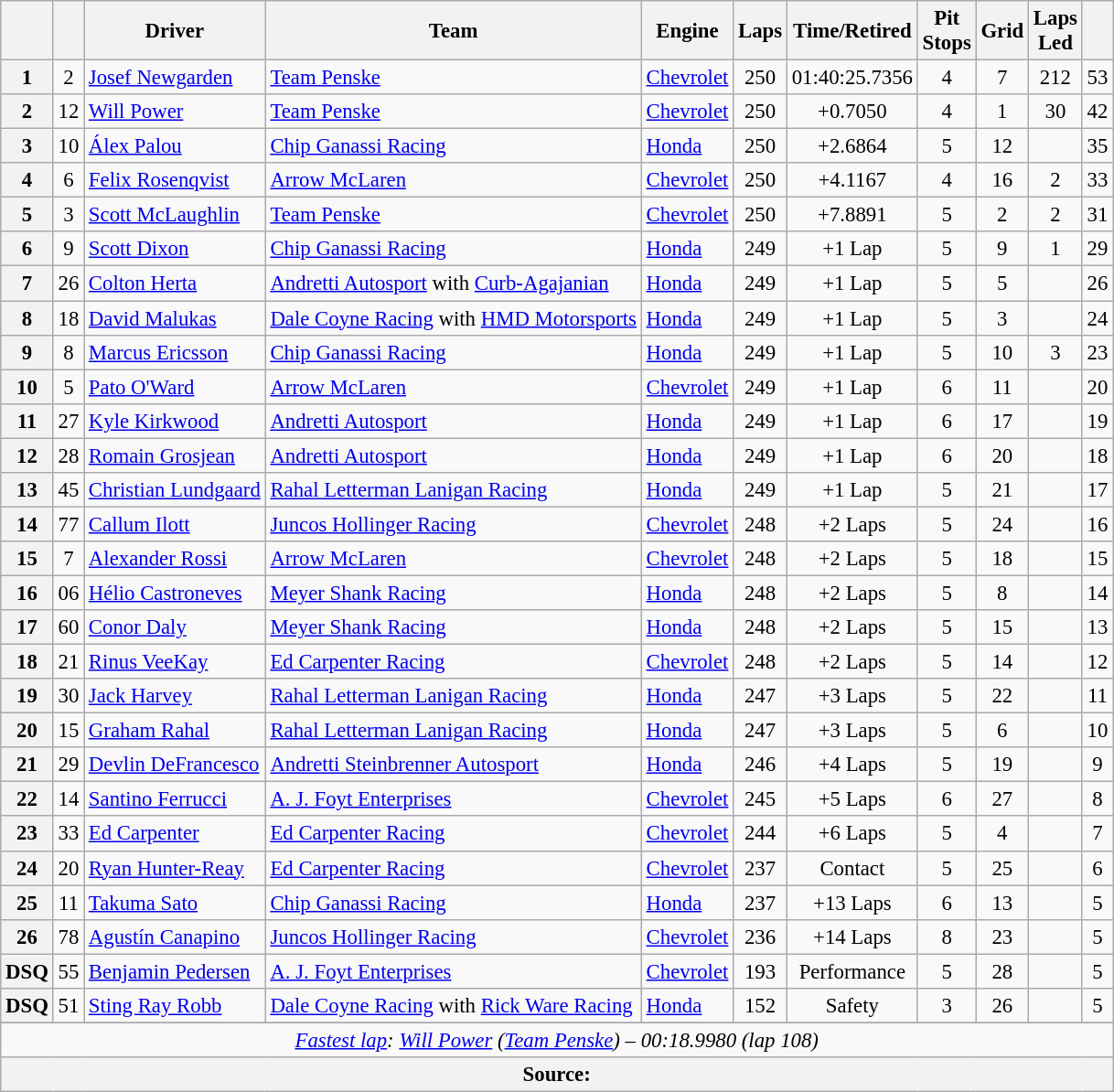<table class="wikitable sortable" style="font-size:95%;">
<tr>
<th scope="col"></th>
<th scope="col"></th>
<th scope="col">Driver</th>
<th scope="col">Team</th>
<th scope="col">Engine</th>
<th class="unsortable" scope="col">Laps</th>
<th class="unsortable" scope="col">Time/Retired</th>
<th scope="col">Pit<br>Stops</th>
<th scope="col">Grid</th>
<th scope="col">Laps<br>Led</th>
<th scope="col"></th>
</tr>
<tr>
<th>1</th>
<td align="center">2</td>
<td> <a href='#'>Josef Newgarden</a> <strong></strong></td>
<td><a href='#'>Team Penske</a></td>
<td><a href='#'>Chevrolet</a></td>
<td align="center">250</td>
<td align="center">01:40:25.7356</td>
<td align="center">4</td>
<td align="center">7</td>
<td align="center">212</td>
<td align="center">53</td>
</tr>
<tr>
<th>2</th>
<td align="center">12</td>
<td> <a href='#'>Will Power</a></td>
<td><a href='#'>Team Penske</a></td>
<td><a href='#'>Chevrolet</a></td>
<td align="center">250</td>
<td align="center">+0.7050</td>
<td align="center">4</td>
<td align="center">1</td>
<td align="center">30</td>
<td align="center">42</td>
</tr>
<tr>
<th>3</th>
<td align="center">10</td>
<td> <a href='#'>Álex Palou</a></td>
<td><a href='#'>Chip Ganassi Racing</a></td>
<td><a href='#'>Honda</a></td>
<td align="center">250</td>
<td align="center">+2.6864</td>
<td align="center">5</td>
<td align="center">12</td>
<td align="center"></td>
<td align="center">35</td>
</tr>
<tr>
<th>4</th>
<td align="center">6</td>
<td> <a href='#'>Felix Rosenqvist</a></td>
<td><a href='#'>Arrow McLaren</a></td>
<td><a href='#'>Chevrolet</a></td>
<td align="center">250</td>
<td align="center">+4.1167</td>
<td align="center">4</td>
<td align="center">16</td>
<td align="center">2</td>
<td align="center">33</td>
</tr>
<tr>
<th>5</th>
<td align="center">3</td>
<td> <a href='#'>Scott McLaughlin</a></td>
<td><a href='#'>Team Penske</a></td>
<td><a href='#'>Chevrolet</a></td>
<td align="center">250</td>
<td align="center">+7.8891</td>
<td align="center">5</td>
<td align="center">2</td>
<td align="center">2</td>
<td align="center">31</td>
</tr>
<tr>
<th>6</th>
<td align="center">9</td>
<td> <a href='#'>Scott Dixon</a></td>
<td><a href='#'>Chip Ganassi Racing</a></td>
<td><a href='#'>Honda</a></td>
<td align="center">249</td>
<td align="center">+1 Lap</td>
<td align="center">5</td>
<td align="center">9</td>
<td align="center">1</td>
<td align="center">29</td>
</tr>
<tr>
<th>7</th>
<td align="center">26</td>
<td> <a href='#'>Colton Herta</a></td>
<td><a href='#'>Andretti Autosport</a> with <a href='#'>Curb-Agajanian</a></td>
<td><a href='#'>Honda</a></td>
<td align="center">249</td>
<td align="center">+1 Lap</td>
<td align="center">5</td>
<td align="center">5</td>
<td align="center"></td>
<td align="center">26</td>
</tr>
<tr>
<th>8</th>
<td align="center">18</td>
<td> <a href='#'>David Malukas</a></td>
<td><a href='#'>Dale Coyne Racing</a> with <a href='#'>HMD Motorsports</a></td>
<td><a href='#'>Honda</a></td>
<td align="center">249</td>
<td align="center">+1 Lap</td>
<td align="center">5</td>
<td align="center">3</td>
<td align="center"></td>
<td align="center">24</td>
</tr>
<tr>
<th>9</th>
<td align="center">8</td>
<td> <a href='#'>Marcus Ericsson</a></td>
<td><a href='#'>Chip Ganassi Racing</a></td>
<td><a href='#'>Honda</a></td>
<td align="center">249</td>
<td align="center">+1 Lap</td>
<td align="center">5</td>
<td align="center">10</td>
<td align="center">3</td>
<td align="center">23</td>
</tr>
<tr>
<th>10</th>
<td align="center">5</td>
<td> <a href='#'>Pato O'Ward</a> <strong></strong></td>
<td><a href='#'>Arrow McLaren</a></td>
<td><a href='#'>Chevrolet</a></td>
<td align="center">249</td>
<td align="center">+1 Lap</td>
<td align="center">6</td>
<td align="center">11</td>
<td align="center"></td>
<td align="center">20</td>
</tr>
<tr>
<th>11</th>
<td align="center">27</td>
<td> <a href='#'>Kyle Kirkwood</a></td>
<td><a href='#'>Andretti Autosport</a></td>
<td><a href='#'>Honda</a></td>
<td align="center">249</td>
<td align="center">+1 Lap</td>
<td align="center">6</td>
<td align="center">17</td>
<td align="center"></td>
<td align="center">19</td>
</tr>
<tr>
<th>12</th>
<td align="center">28</td>
<td> <a href='#'>Romain Grosjean</a></td>
<td><a href='#'>Andretti Autosport</a></td>
<td><a href='#'>Honda</a></td>
<td align="center">249</td>
<td align="center">+1 Lap</td>
<td align="center">6</td>
<td align="center">20</td>
<td align="center"></td>
<td align="center">18</td>
</tr>
<tr>
<th>13</th>
<td align="center">45</td>
<td> <a href='#'>Christian Lundgaard</a></td>
<td><a href='#'>Rahal Letterman Lanigan Racing</a></td>
<td><a href='#'>Honda</a></td>
<td align="center">249</td>
<td align="center">+1 Lap</td>
<td align="center">5</td>
<td align="center">21</td>
<td align="center"></td>
<td align="center">17</td>
</tr>
<tr>
<th>14</th>
<td align="center">77</td>
<td> <a href='#'>Callum Ilott</a></td>
<td><a href='#'>Juncos Hollinger Racing</a></td>
<td><a href='#'>Chevrolet</a></td>
<td align="center">248</td>
<td align="center">+2 Laps</td>
<td align="center">5</td>
<td align="center">24</td>
<td align="center"></td>
<td align="center">16</td>
</tr>
<tr>
<th>15</th>
<td align="center">7</td>
<td> <a href='#'>Alexander Rossi</a></td>
<td><a href='#'>Arrow McLaren</a></td>
<td><a href='#'>Chevrolet</a></td>
<td align="center">248</td>
<td align="center">+2 Laps</td>
<td align="center">5</td>
<td align="center">18</td>
<td align="center"></td>
<td align="center">15</td>
</tr>
<tr>
<th>16</th>
<td align="center">06</td>
<td> <a href='#'>Hélio Castroneves</a> <strong></strong></td>
<td><a href='#'>Meyer Shank Racing</a></td>
<td><a href='#'>Honda</a></td>
<td align="center">248</td>
<td align="center">+2 Laps</td>
<td align="center">5</td>
<td align="center">8</td>
<td align="center"></td>
<td align="center">14</td>
</tr>
<tr>
<th>17</th>
<td align="center">60</td>
<td> <a href='#'>Conor Daly</a></td>
<td><a href='#'>Meyer Shank Racing</a></td>
<td><a href='#'>Honda</a></td>
<td align="center">248</td>
<td align="center">+2 Laps</td>
<td align="center">5</td>
<td align="center">15</td>
<td align="center"></td>
<td align="center">13</td>
</tr>
<tr>
<th>18</th>
<td align="center">21</td>
<td> <a href='#'>Rinus VeeKay</a></td>
<td><a href='#'>Ed Carpenter Racing</a></td>
<td><a href='#'>Chevrolet</a></td>
<td align="center">248</td>
<td align="center">+2 Laps</td>
<td align="center">5</td>
<td align="center">14</td>
<td align="center"></td>
<td align="center">12</td>
</tr>
<tr>
<th>19</th>
<td align="center">30</td>
<td> <a href='#'>Jack Harvey</a></td>
<td><a href='#'>Rahal Letterman Lanigan Racing</a></td>
<td><a href='#'>Honda</a></td>
<td align="center">247</td>
<td align="center">+3 Laps</td>
<td align="center">5</td>
<td align="center">22</td>
<td align="center"></td>
<td align="center">11</td>
</tr>
<tr>
<th>20</th>
<td align="center">15</td>
<td> <a href='#'>Graham Rahal</a></td>
<td><a href='#'>Rahal Letterman Lanigan Racing</a></td>
<td><a href='#'>Honda</a></td>
<td align="center">247</td>
<td align="center">+3 Laps</td>
<td align="center">5</td>
<td align="center">6</td>
<td align="center"></td>
<td align="center">10</td>
</tr>
<tr>
<th>21</th>
<td align="center">29</td>
<td> <a href='#'>Devlin DeFrancesco</a></td>
<td><a href='#'>Andretti Steinbrenner Autosport</a></td>
<td><a href='#'>Honda</a></td>
<td align="center">246</td>
<td align="center">+4 Laps</td>
<td align="center">5</td>
<td align="center">19</td>
<td align="center"></td>
<td align="center">9</td>
</tr>
<tr>
<th>22</th>
<td align="center">14</td>
<td> <a href='#'>Santino Ferrucci</a></td>
<td><a href='#'>A. J. Foyt Enterprises</a></td>
<td><a href='#'>Chevrolet</a></td>
<td align="center">245</td>
<td align="center">+5 Laps</td>
<td align="center">6</td>
<td align="center">27</td>
<td align="center"></td>
<td align="center">8</td>
</tr>
<tr>
<th>23</th>
<td align="center">33</td>
<td> <a href='#'>Ed Carpenter</a></td>
<td><a href='#'>Ed Carpenter Racing</a></td>
<td><a href='#'>Chevrolet</a></td>
<td align="center">244</td>
<td align="center">+6 Laps</td>
<td align="center">5</td>
<td align="center">4</td>
<td align="center"></td>
<td align="center">7</td>
</tr>
<tr>
<th>24</th>
<td align="center">20</td>
<td> <a href='#'>Ryan Hunter-Reay</a> <strong></strong></td>
<td><a href='#'>Ed Carpenter Racing</a></td>
<td><a href='#'>Chevrolet</a></td>
<td align="center">237</td>
<td align="center">Contact</td>
<td align="center">5</td>
<td align="center">25</td>
<td align="center"></td>
<td align="center">6</td>
</tr>
<tr>
<th>25</th>
<td align="center">11</td>
<td> <a href='#'>Takuma Sato</a></td>
<td><a href='#'>Chip Ganassi Racing</a></td>
<td><a href='#'>Honda</a></td>
<td align="center">237</td>
<td align="center">+13 Laps</td>
<td align="center">6</td>
<td align="center">13</td>
<td align="center"></td>
<td align="center">5</td>
</tr>
<tr>
<th>26</th>
<td align="center">78</td>
<td> <a href='#'>Agustín Canapino</a> <strong></strong></td>
<td><a href='#'>Juncos Hollinger Racing</a></td>
<td><a href='#'>Chevrolet</a></td>
<td align="center">236</td>
<td align="center">+14 Laps</td>
<td align="center">8</td>
<td align="center">23</td>
<td align="center"></td>
<td align="center">5</td>
</tr>
<tr>
<th>DSQ</th>
<td align="center">55</td>
<td> <a href='#'>Benjamin Pedersen</a> <strong></strong></td>
<td><a href='#'>A. J. Foyt Enterprises</a></td>
<td><a href='#'>Chevrolet</a></td>
<td align="center">193</td>
<td align="center">Performance </td>
<td align="center">5</td>
<td align="center">28</td>
<td align="center"></td>
<td align="center">5</td>
</tr>
<tr>
<th>DSQ</th>
<td align="center">51</td>
<td> <a href='#'>Sting Ray Robb</a> <strong></strong></td>
<td><a href='#'>Dale Coyne Racing</a> with <a href='#'>Rick Ware Racing</a></td>
<td><a href='#'>Honda</a></td>
<td align="center">152</td>
<td align="center">Safety </td>
<td align="center">3</td>
<td align="center">26</td>
<td align="center"></td>
<td align="center">5</td>
</tr>
<tr>
</tr>
<tr class="sortbottom">
<td colspan="11" style="text-align:center"><em><a href='#'>Fastest lap</a>:  <a href='#'>Will Power</a> (<a href='#'>Team Penske</a>) – 00:18.9980 (lap 108)</em></td>
</tr>
<tr class="sortbottom">
<th colspan="11">Source:</th>
</tr>
</table>
